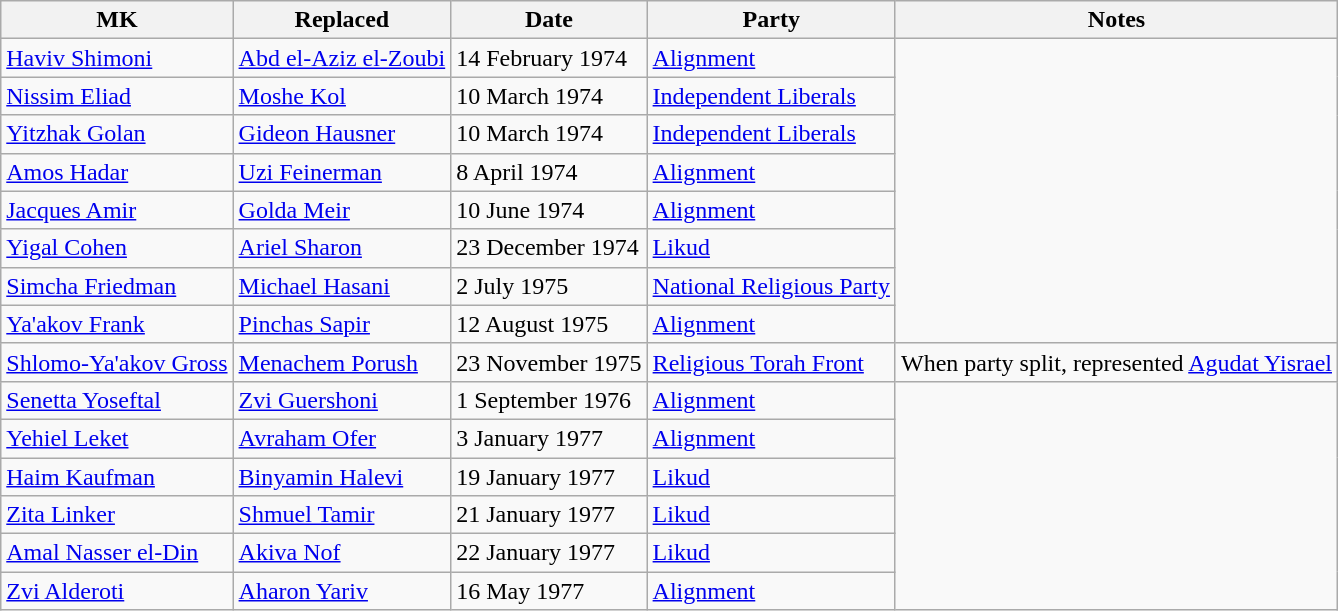<table class="sort wikitable sortable" style="text-align:left">
<tr>
<th>MK</th>
<th>Replaced</th>
<th>Date</th>
<th>Party</th>
<th>Notes</th>
</tr>
<tr>
<td><a href='#'>Haviv Shimoni</a></td>
<td><a href='#'>Abd el-Aziz el-Zoubi</a></td>
<td>14 February 1974</td>
<td><a href='#'>Alignment</a></td>
</tr>
<tr>
<td><a href='#'>Nissim Eliad</a></td>
<td><a href='#'>Moshe Kol</a></td>
<td>10 March 1974</td>
<td><a href='#'>Independent Liberals</a></td>
</tr>
<tr>
<td><a href='#'>Yitzhak Golan</a></td>
<td><a href='#'>Gideon Hausner</a></td>
<td>10 March 1974</td>
<td><a href='#'>Independent Liberals</a></td>
</tr>
<tr>
<td><a href='#'>Amos Hadar</a></td>
<td><a href='#'>Uzi Feinerman</a></td>
<td>8 April 1974</td>
<td><a href='#'>Alignment</a></td>
</tr>
<tr>
<td><a href='#'>Jacques Amir</a></td>
<td><a href='#'>Golda Meir</a></td>
<td>10 June 1974</td>
<td><a href='#'>Alignment</a></td>
</tr>
<tr>
<td><a href='#'>Yigal Cohen</a></td>
<td><a href='#'>Ariel Sharon</a></td>
<td>23 December 1974</td>
<td><a href='#'>Likud</a></td>
</tr>
<tr>
<td><a href='#'>Simcha Friedman</a></td>
<td><a href='#'>Michael Hasani</a></td>
<td>2 July 1975</td>
<td><a href='#'>National Religious Party</a></td>
</tr>
<tr>
<td><a href='#'>Ya'akov Frank</a></td>
<td><a href='#'>Pinchas Sapir</a></td>
<td>12 August 1975</td>
<td><a href='#'>Alignment</a></td>
</tr>
<tr>
<td><a href='#'>Shlomo-Ya'akov Gross</a></td>
<td><a href='#'>Menachem Porush</a></td>
<td>23 November 1975</td>
<td><a href='#'>Religious Torah Front</a></td>
<td>When party split, represented <a href='#'>Agudat Yisrael</a></td>
</tr>
<tr>
<td><a href='#'>Senetta Yoseftal</a></td>
<td><a href='#'>Zvi Guershoni</a></td>
<td>1 September 1976</td>
<td><a href='#'>Alignment</a></td>
</tr>
<tr>
<td><a href='#'>Yehiel Leket</a></td>
<td><a href='#'>Avraham Ofer</a></td>
<td>3 January 1977</td>
<td><a href='#'>Alignment</a></td>
</tr>
<tr>
<td><a href='#'>Haim Kaufman</a></td>
<td><a href='#'>Binyamin Halevi</a></td>
<td>19 January 1977</td>
<td><a href='#'>Likud</a></td>
</tr>
<tr>
<td><a href='#'>Zita Linker</a></td>
<td><a href='#'>Shmuel Tamir</a></td>
<td>21 January 1977</td>
<td><a href='#'>Likud</a></td>
</tr>
<tr>
<td><a href='#'>Amal Nasser el-Din</a></td>
<td><a href='#'>Akiva Nof</a></td>
<td>22 January 1977</td>
<td><a href='#'>Likud</a></td>
</tr>
<tr>
<td><a href='#'>Zvi Alderoti</a></td>
<td><a href='#'>Aharon Yariv</a></td>
<td>16 May 1977</td>
<td><a href='#'>Alignment</a></td>
</tr>
</table>
